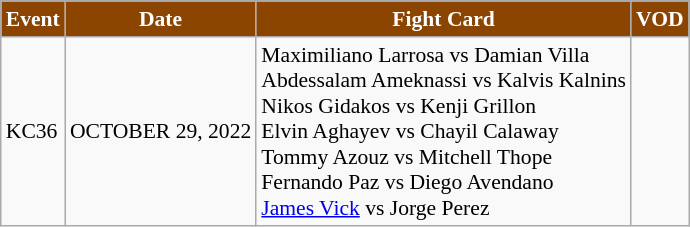<table class="sortable wikitable succession-box" style="font-size:90%;">
<tr>
<th scope="col" style="background:#8B4500; color:white;">Event</th>
<th scope="col" style="background:#8B4500; color:white;">Date</th>
<th scope="col" style="background:#8B4500; color:white;">Fight Card</th>
<th scope="col" style="background:#8B4500; color:white;">VOD</th>
</tr>
<tr>
<td>KC36</td>
<td>OCTOBER 29, 2022</td>
<td>Maximiliano Larrosa vs Damian Villa<br>Abdessalam Ameknassi vs Kalvis Kalnins<br>Nikos Gidakos vs Kenji Grillon<br>Elvin Aghayev vs Chayil Calaway<br>Tommy Azouz vs Mitchell Thope<br>Fernando Paz vs Diego Avendano<br><a href='#'>James Vick</a> vs Jorge Perez</td>
<td></td>
</tr>
</table>
